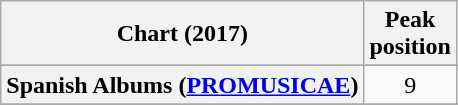<table class="wikitable sortable plainrowheaders" style="text-align:center">
<tr>
<th scope="col">Chart (2017)</th>
<th scope="col">Peak<br> position</th>
</tr>
<tr>
</tr>
<tr>
</tr>
<tr>
</tr>
<tr>
</tr>
<tr>
</tr>
<tr>
</tr>
<tr>
</tr>
<tr>
</tr>
<tr>
</tr>
<tr>
</tr>
<tr>
</tr>
<tr>
</tr>
<tr>
</tr>
<tr>
</tr>
<tr>
</tr>
<tr>
</tr>
<tr>
</tr>
<tr>
<th scope="row">Spanish Albums (<a href='#'>PROMUSICAE</a>)</th>
<td>9</td>
</tr>
<tr>
</tr>
<tr>
</tr>
<tr>
</tr>
<tr>
</tr>
<tr>
</tr>
<tr>
</tr>
</table>
